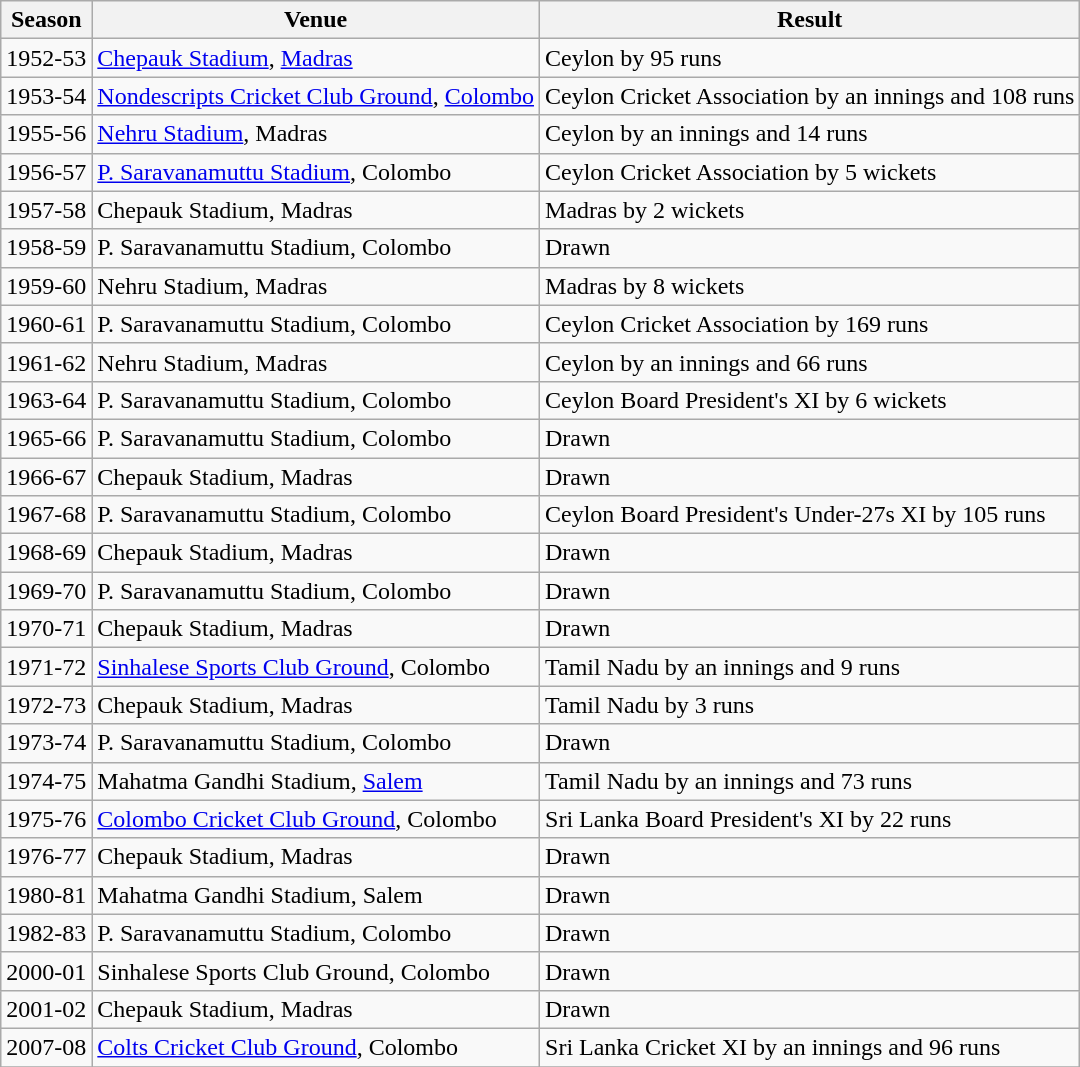<table class="wikitable">
<tr>
<th>Season</th>
<th>Venue</th>
<th>Result</th>
</tr>
<tr>
<td>1952-53</td>
<td><a href='#'>Chepauk Stadium</a>, <a href='#'>Madras</a></td>
<td>Ceylon by 95 runs</td>
</tr>
<tr>
<td>1953-54</td>
<td><a href='#'>Nondescripts Cricket Club Ground</a>, <a href='#'>Colombo</a></td>
<td>Ceylon Cricket Association by an innings and 108 runs</td>
</tr>
<tr>
<td>1955-56</td>
<td><a href='#'>Nehru Stadium</a>, Madras</td>
<td>Ceylon by an innings and 14 runs</td>
</tr>
<tr>
<td>1956-57</td>
<td><a href='#'>P. Saravanamuttu Stadium</a>, Colombo</td>
<td>Ceylon Cricket Association by 5 wickets</td>
</tr>
<tr>
<td>1957-58</td>
<td>Chepauk Stadium, Madras</td>
<td>Madras by 2 wickets</td>
</tr>
<tr>
<td>1958-59</td>
<td>P. Saravanamuttu Stadium, Colombo</td>
<td>Drawn</td>
</tr>
<tr>
<td>1959-60</td>
<td>Nehru Stadium, Madras</td>
<td>Madras by 8 wickets</td>
</tr>
<tr>
<td>1960-61</td>
<td>P. Saravanamuttu Stadium, Colombo</td>
<td>Ceylon Cricket Association by 169 runs</td>
</tr>
<tr>
<td>1961-62</td>
<td>Nehru Stadium, Madras</td>
<td>Ceylon by an innings and 66 runs</td>
</tr>
<tr>
<td>1963-64</td>
<td>P. Saravanamuttu Stadium, Colombo</td>
<td>Ceylon Board President's XI by 6 wickets</td>
</tr>
<tr>
<td>1965-66</td>
<td>P. Saravanamuttu Stadium, Colombo</td>
<td>Drawn</td>
</tr>
<tr>
<td>1966-67</td>
<td>Chepauk Stadium, Madras</td>
<td>Drawn</td>
</tr>
<tr>
<td>1967-68</td>
<td>P. Saravanamuttu Stadium, Colombo</td>
<td>Ceylon Board President's Under-27s XI by 105 runs</td>
</tr>
<tr>
<td>1968-69</td>
<td>Chepauk Stadium, Madras</td>
<td>Drawn</td>
</tr>
<tr>
<td>1969-70</td>
<td>P. Saravanamuttu Stadium, Colombo</td>
<td>Drawn</td>
</tr>
<tr>
<td>1970-71</td>
<td>Chepauk Stadium, Madras</td>
<td>Drawn</td>
</tr>
<tr>
<td>1971-72</td>
<td><a href='#'>Sinhalese Sports Club Ground</a>, Colombo</td>
<td>Tamil Nadu by an innings and 9 runs</td>
</tr>
<tr>
<td>1972-73</td>
<td>Chepauk Stadium, Madras</td>
<td>Tamil Nadu by 3 runs</td>
</tr>
<tr>
<td>1973-74</td>
<td>P. Saravanamuttu Stadium, Colombo</td>
<td>Drawn</td>
</tr>
<tr>
<td>1974-75</td>
<td>Mahatma Gandhi Stadium, <a href='#'>Salem</a></td>
<td>Tamil Nadu by an innings and 73 runs</td>
</tr>
<tr>
<td>1975-76</td>
<td><a href='#'>Colombo Cricket Club Ground</a>, Colombo</td>
<td>Sri Lanka Board President's XI by 22 runs</td>
</tr>
<tr>
<td>1976-77</td>
<td>Chepauk Stadium, Madras</td>
<td>Drawn</td>
</tr>
<tr>
<td>1980-81</td>
<td>Mahatma Gandhi Stadium, Salem</td>
<td>Drawn</td>
</tr>
<tr>
<td>1982-83</td>
<td>P. Saravanamuttu Stadium, Colombo</td>
<td>Drawn</td>
</tr>
<tr>
<td>2000-01</td>
<td>Sinhalese Sports Club Ground, Colombo</td>
<td>Drawn</td>
</tr>
<tr>
<td>2001-02</td>
<td>Chepauk Stadium, Madras</td>
<td>Drawn</td>
</tr>
<tr>
<td>2007-08</td>
<td><a href='#'>Colts Cricket Club Ground</a>, Colombo</td>
<td>Sri Lanka Cricket XI by an innings and 96 runs</td>
</tr>
<tr>
</tr>
</table>
